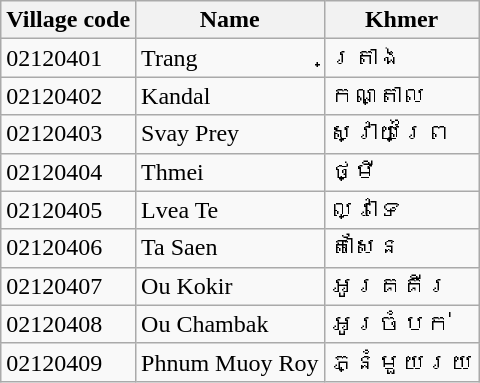<table class="wikitable">
<tr>
<th>Village code</th>
<th>Name</th>
<th>Khmer</th>
</tr>
<tr>
<td>02120401</td>
<td>Trang</td>
<td>ត្រាង</td>
</tr>
<tr>
<td>02120402</td>
<td>Kandal</td>
<td>កណ្តាល</td>
</tr>
<tr>
<td>02120403</td>
<td>Svay Prey</td>
<td>ស្វាយព្រៃ</td>
</tr>
<tr>
<td>02120404</td>
<td>Thmei</td>
<td>ថ្មី</td>
</tr>
<tr>
<td>02120405</td>
<td>Lvea Te</td>
<td>ល្វាទេ</td>
</tr>
<tr>
<td>02120406</td>
<td>Ta Saen</td>
<td>តាសែន</td>
</tr>
<tr>
<td>02120407</td>
<td>Ou Kokir</td>
<td>អូរគគីរ</td>
</tr>
<tr>
<td>02120408</td>
<td>Ou Chambak</td>
<td>អូរចំបក់</td>
</tr>
<tr>
<td>02120409</td>
<td>Phnum Muoy Roy</td>
<td>ភ្នំមួយរយ</td>
</tr>
</table>
